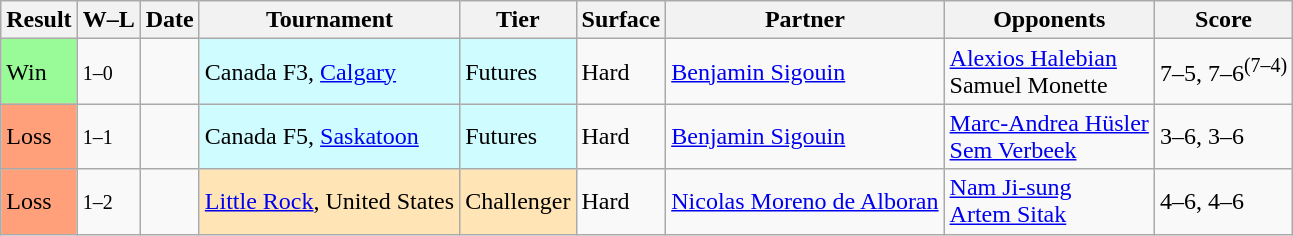<table class="sortable wikitable">
<tr>
<th>Result</th>
<th class="unsortable">W–L</th>
<th>Date</th>
<th>Tournament</th>
<th>Tier</th>
<th>Surface</th>
<th>Partner</th>
<th>Opponents</th>
<th class="unsortable">Score</th>
</tr>
<tr>
<td bgcolor=98FB98>Win</td>
<td><small>1–0</small></td>
<td></td>
<td style="background:#cffcff;">Canada F3, <a href='#'>Calgary</a></td>
<td style="background:#cffcff;">Futures</td>
<td>Hard</td>
<td> <a href='#'>Benjamin Sigouin</a></td>
<td> <a href='#'>Alexios Halebian</a> <br>  Samuel Monette</td>
<td>7–5, 7–6<sup>(7–4)</sup></td>
</tr>
<tr>
<td bgcolor=FFA07A>Loss</td>
<td><small>1–1</small></td>
<td></td>
<td style="background:#cffcff;">Canada F5, <a href='#'>Saskatoon</a></td>
<td style="background:#cffcff;">Futures</td>
<td>Hard</td>
<td> <a href='#'>Benjamin Sigouin</a></td>
<td> <a href='#'>Marc-Andrea Hüsler</a> <br>  <a href='#'>Sem Verbeek</a></td>
<td>3–6, 3–6</td>
</tr>
<tr>
<td bgcolor=FFA07A>Loss</td>
<td><small>1–2</small></td>
<td><a href='#'></a></td>
<td style="background:moccasin;"><a href='#'>Little Rock</a>, United States</td>
<td style="background:moccasin;">Challenger</td>
<td>Hard</td>
<td> <a href='#'>Nicolas Moreno de Alboran</a></td>
<td> <a href='#'>Nam Ji-sung</a> <br>  <a href='#'>Artem Sitak</a></td>
<td>4–6, 4–6</td>
</tr>
</table>
